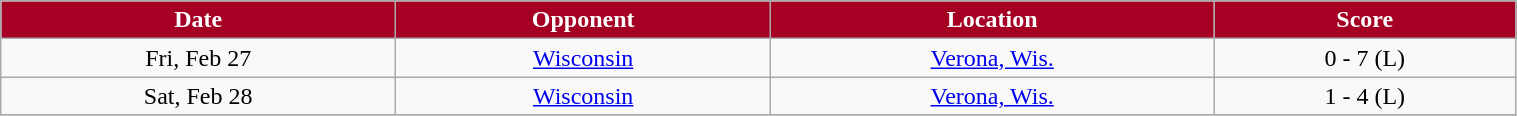<table class="wikitable" width="80%">
<tr align="center"  style="background:#A50024;color:white;">
<td><strong>Date</strong></td>
<td><strong>Opponent</strong></td>
<td><strong>Location</strong></td>
<td><strong>Score</strong></td>
</tr>
<tr align="center" bgcolor="">
<td>Fri, Feb 27</td>
<td><a href='#'>Wisconsin</a></td>
<td><a href='#'>Verona, Wis.</a></td>
<td>0 - 7 (L)</td>
</tr>
<tr align="center" bgcolor="">
<td>Sat, Feb 28</td>
<td><a href='#'>Wisconsin</a></td>
<td><a href='#'>Verona, Wis.</a></td>
<td>1 - 4 (L)</td>
</tr>
<tr align="center" bgcolor="">
</tr>
</table>
